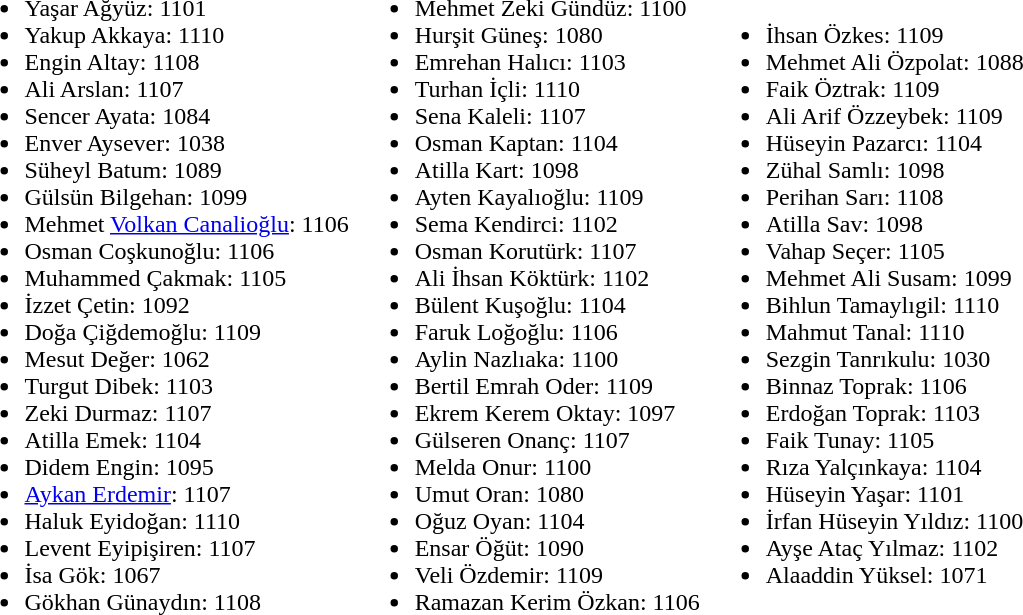<table>
<tr>
<td><br><ul><li>Yaşar Ağyüz: 1101</li><li>Yakup Akkaya: 1110</li><li>Engin Altay: 1108</li><li>Ali Arslan: 1107</li><li>Sencer Ayata: 1084</li><li>Enver Aysever: 1038</li><li>Süheyl Batum: 1089</li><li>Gülsün Bilgehan: 1099</li><li>Mehmet <a href='#'>Volkan Canalioğlu</a>: 1106</li><li>Osman Coşkunoğlu: 1106</li><li>Muhammed Çakmak: 1105</li><li>İzzet Çetin: 1092</li><li>Doğa Çiğdemoğlu: 1109</li><li>Mesut Değer: 1062</li><li>Turgut Dibek: 1103</li><li>Zeki Durmaz: 1107</li><li>Atilla Emek: 1104</li><li>Didem Engin: 1095</li><li><a href='#'>Aykan Erdemir</a>: 1107</li><li>Haluk Eyidoğan: 1110</li><li>Levent Eyipişiren: 1107</li><li>İsa Gök: 1067</li><li>Gökhan Günaydın: 1108</li></ul></td>
<td><br><ul><li>Mehmet Zeki Gündüz: 1100</li><li>Hurşit Güneş: 1080</li><li>Emrehan Halıcı: 1103</li><li>Turhan İçli: 1110</li><li>Sena Kaleli: 1107</li><li>Osman Kaptan: 1104</li><li>Atilla Kart: 1098</li><li>Ayten Kayalıoğlu: 1109</li><li>Sema Kendirci: 1102</li><li>Osman Korutürk: 1107</li><li>Ali İhsan Köktürk: 1102</li><li>Bülent Kuşoğlu: 1104</li><li>Faruk Loğoğlu: 1106</li><li>Aylin Nazlıaka: 1100</li><li>Bertil Emrah Oder: 1109</li><li>Ekrem Kerem Oktay: 1097</li><li>Gülseren Onanç: 1107</li><li>Melda Onur: 1100</li><li>Umut Oran: 1080</li><li>Oğuz Oyan: 1104</li><li>Ensar Öğüt: 1090</li><li>Veli Özdemir: 1109</li><li>Ramazan Kerim Özkan: 1106</li></ul></td>
<td><br><ul><li>İhsan Özkes: 1109</li><li>Mehmet Ali Özpolat: 1088</li><li>Faik Öztrak: 1109</li><li>Ali Arif Özzeybek: 1109</li><li>Hüseyin Pazarcı: 1104</li><li>Zühal Samlı: 1098</li><li>Perihan Sarı: 1108</li><li>Atilla Sav: 1098</li><li>Vahap Seçer: 1105</li><li>Mehmet Ali Susam: 1099</li><li>Bihlun Tamaylıgil: 1110</li><li>Mahmut Tanal: 1110</li><li>Sezgin Tanrıkulu: 1030</li><li>Binnaz Toprak: 1106</li><li>Erdoğan Toprak: 1103</li><li>Faik Tunay: 1105</li><li>Rıza Yalçınkaya: 1104</li><li>Hüseyin Yaşar: 1101</li><li>İrfan Hüseyin Yıldız: 1100</li><li>Ayşe Ataç Yılmaz: 1102</li><li>Alaaddin Yüksel: 1071</li></ul></td>
</tr>
</table>
